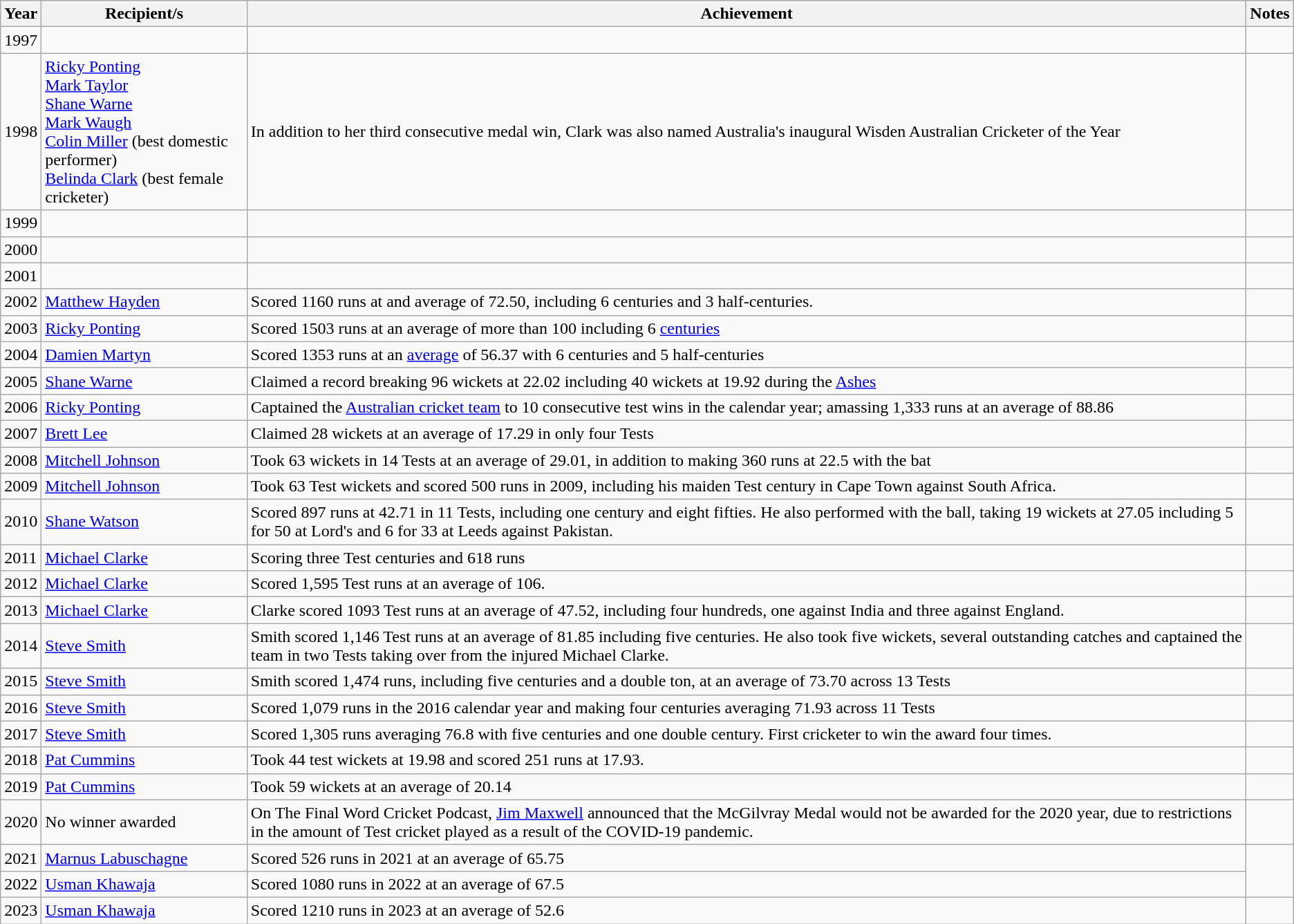<table class="wikitable sortable">
<tr>
<th>Year </th>
<th>Recipient/s</th>
<th>Achievement</th>
<th>Notes</th>
</tr>
<tr>
<td>1997</td>
<td></td>
<td></td>
<td></td>
</tr>
<tr>
<td>1998</td>
<td><a href='#'>Ricky Ponting</a><br><a href='#'>Mark Taylor</a><br><a href='#'>Shane Warne</a><br><a href='#'>Mark Waugh</a><br><a href='#'>Colin Miller</a> (best domestic performer)<br><a href='#'>Belinda Clark</a> (best female cricketer)</td>
<td>In addition to her third consecutive medal win, Clark was also named Australia's inaugural Wisden Australian Cricketer of the Year</td>
<td></td>
</tr>
<tr>
<td>1999</td>
<td></td>
<td></td>
<td></td>
</tr>
<tr>
<td>2000</td>
<td></td>
<td></td>
<td></td>
</tr>
<tr>
<td>2001</td>
<td></td>
<td></td>
<td></td>
</tr>
<tr>
<td>2002</td>
<td><a href='#'>Matthew Hayden</a></td>
<td>Scored 1160 runs at and average of 72.50, including 6 centuries and 3 half-centuries.</td>
<td></td>
</tr>
<tr>
<td>2003</td>
<td><a href='#'>Ricky Ponting</a></td>
<td>Scored 1503 runs at an average of more than 100 including 6 <a href='#'>centuries</a></td>
<td></td>
</tr>
<tr>
<td>2004</td>
<td><a href='#'>Damien Martyn</a></td>
<td>Scored 1353 runs at an <a href='#'>average</a> of 56.37 with 6 centuries and 5 half-centuries</td>
<td></td>
</tr>
<tr>
<td>2005</td>
<td><a href='#'>Shane Warne</a></td>
<td>Claimed a record breaking 96 wickets at 22.02 including 40 wickets at 19.92 during the <a href='#'>Ashes</a></td>
<td></td>
</tr>
<tr>
<td>2006</td>
<td><a href='#'>Ricky Ponting</a></td>
<td>Captained the <a href='#'>Australian cricket team</a> to 10 consecutive test wins in the calendar year; amassing 1,333 runs at an average of 88.86</td>
<td></td>
</tr>
<tr>
<td>2007</td>
<td><a href='#'>Brett Lee</a></td>
<td>Claimed 28 wickets at an average of 17.29 in only four Tests</td>
<td></td>
</tr>
<tr>
<td>2008</td>
<td><a href='#'>Mitchell Johnson</a></td>
<td>Took 63 wickets in 14 Tests at an average of 29.01, in addition to making 360 runs at 22.5 with the bat</td>
<td></td>
</tr>
<tr>
<td>2009</td>
<td><a href='#'>Mitchell Johnson</a></td>
<td>Took 63 Test wickets and scored 500 runs in 2009, including his maiden Test century in Cape Town against South Africa.</td>
<td></td>
</tr>
<tr>
<td>2010</td>
<td><a href='#'>Shane Watson</a></td>
<td>Scored 897 runs at 42.71 in 11 Tests, including one century and eight fifties. He also performed with the ball, taking 19 wickets at 27.05 including 5 for 50 at Lord's and 6 for 33 at Leeds against Pakistan.</td>
<td></td>
</tr>
<tr>
<td>2011</td>
<td><a href='#'>Michael Clarke</a></td>
<td>Scoring three Test centuries and 618 runs</td>
<td></td>
</tr>
<tr>
<td>2012</td>
<td><a href='#'>Michael Clarke</a></td>
<td>Scored 1,595 Test runs at an average of 106.</td>
<td></td>
</tr>
<tr>
<td>2013</td>
<td><a href='#'>Michael Clarke</a></td>
<td>Clarke scored 1093 Test runs at an average of 47.52, including four hundreds, one against India and three against England.</td>
<td></td>
</tr>
<tr>
<td>2014</td>
<td><a href='#'>Steve Smith</a></td>
<td>Smith scored 1,146 Test runs at an average of 81.85 including five centuries. He also took five wickets, several outstanding catches and captained the team in two Tests taking over from the injured Michael Clarke.</td>
<td></td>
</tr>
<tr>
<td>2015</td>
<td><a href='#'>Steve Smith</a></td>
<td>Smith scored 1,474 runs, including five centuries and a double ton, at an average of 73.70 across 13 Tests</td>
<td></td>
</tr>
<tr>
<td>2016</td>
<td><a href='#'>Steve Smith</a></td>
<td>Scored 1,079 runs in the 2016 calendar year and making four centuries averaging 71.93 across 11 Tests</td>
<td></td>
</tr>
<tr>
<td>2017</td>
<td><a href='#'>Steve Smith</a></td>
<td>Scored 1,305 runs averaging 76.8 with five centuries and one double century. First cricketer to win the award four times.</td>
<td></td>
</tr>
<tr>
<td>2018</td>
<td><a href='#'>Pat Cummins</a></td>
<td>Took 44 test wickets at 19.98 and scored 251 runs at 17.93.</td>
<td></td>
</tr>
<tr>
<td>2019</td>
<td><a href='#'>Pat Cummins</a></td>
<td>Took 59 wickets at an average of 20.14</td>
<td></td>
</tr>
<tr>
<td>2020</td>
<td>No winner awarded</td>
<td>On The Final Word Cricket Podcast, <a href='#'>Jim Maxwell</a> announced that the McGilvray Medal would not be awarded for the 2020 year, due to restrictions in the amount of Test cricket played as a result of the COVID-19 pandemic.</td>
<td></td>
</tr>
<tr>
<td>2021</td>
<td><a href='#'>Marnus Labuschagne</a></td>
<td>Scored 526 runs in 2021 at an average of 65.75</td>
</tr>
<tr>
<td>2022</td>
<td><a href='#'>Usman Khawaja</a></td>
<td>Scored 1080 runs in 2022 at an average of 67.5</td>
</tr>
<tr>
<td>2023</td>
<td><a href='#'>Usman Khawaja</a></td>
<td>Scored 1210 runs in 2023 at an average of 52.6</td>
<td></td>
</tr>
</table>
